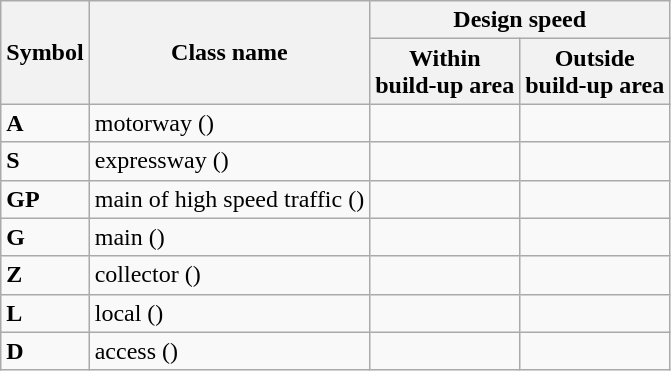<table class="wikitable defaultcenter col2left">
<tr>
<th rowspan="2">Symbol</th>
<th rowspan="2">Class name</th>
<th colspan="2">Design speed</th>
</tr>
<tr>
<th>Within<br>build-up area</th>
<th>Outside<br>build-up area</th>
</tr>
<tr>
<td><strong>A</strong></td>
<td>motorway ()</td>
<td></td>
<td></td>
</tr>
<tr>
<td><strong>S</strong></td>
<td>expressway ()</td>
<td></td>
<td></td>
</tr>
<tr>
<td><strong>GP</strong></td>
<td>main of high speed traffic ()</td>
<td></td>
<td></td>
</tr>
<tr>
<td><strong>G</strong></td>
<td>main ()</td>
<td></td>
<td></td>
</tr>
<tr>
<td><strong>Z</strong></td>
<td>collector ()</td>
<td></td>
<td></td>
</tr>
<tr>
<td><strong>L</strong></td>
<td>local ()</td>
<td></td>
<td></td>
</tr>
<tr>
<td><strong>D</strong></td>
<td>access ()</td>
<td></td>
<td></td>
</tr>
</table>
